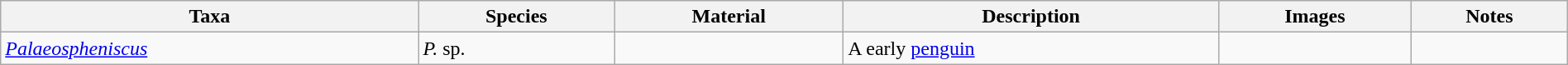<table class="wikitable"  style="margin:auto; width:100%;">
<tr>
<th>Taxa</th>
<th>Species</th>
<th>Material</th>
<th>Description</th>
<th>Images</th>
<th class=unsortable>Notes</th>
</tr>
<tr>
<td><em><a href='#'>Palaeospheniscus</a></em></td>
<td><em>P.</em> sp.</td>
<td></td>
<td>A early <a href='#'>penguin</a></td>
<td></td>
<td></td>
</tr>
</table>
